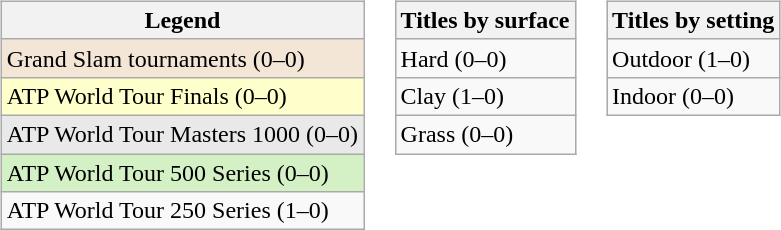<table>
<tr valign="top">
<td><br><table class="wikitable">
<tr>
<th>Legend</th>
</tr>
<tr style="background:#f3e6d7;">
<td>Grand Slam tournaments (0–0)</td>
</tr>
<tr style="background:#ffffcc;">
<td>ATP World Tour Finals (0–0)</td>
</tr>
<tr style="background:#e9e9e9;">
<td>ATP World Tour Masters 1000 (0–0)</td>
</tr>
<tr style="background:#d4f1c5;">
<td>ATP World Tour 500 Series (0–0)</td>
</tr>
<tr>
<td>ATP World Tour 250 Series (1–0)</td>
</tr>
</table>
</td>
<td><br><table class="wikitable">
<tr>
<th>Titles by surface</th>
</tr>
<tr>
<td>Hard (0–0)</td>
</tr>
<tr>
<td>Clay (1–0)</td>
</tr>
<tr>
<td>Grass (0–0)</td>
</tr>
</table>
</td>
<td><br><table class="wikitable">
<tr>
<th>Titles by setting</th>
</tr>
<tr>
<td>Outdoor (1–0)</td>
</tr>
<tr>
<td>Indoor (0–0)</td>
</tr>
</table>
</td>
</tr>
</table>
